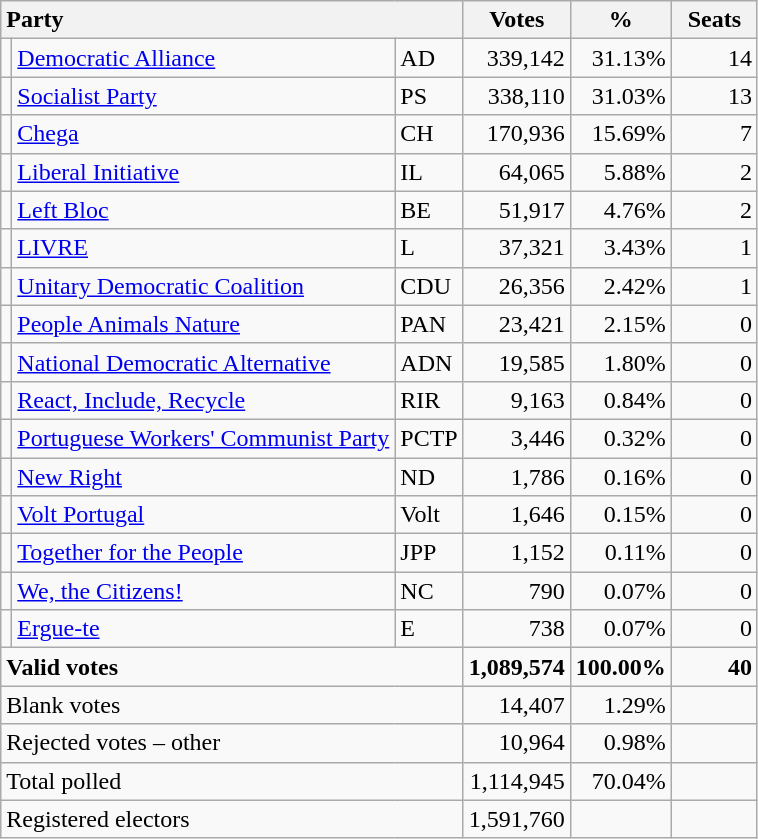<table class="wikitable" border="1" style="text-align:right;">
<tr>
<th style="text-align:left;" colspan=3>Party</th>
<th align=center width="50">Votes</th>
<th align=center width="50">%</th>
<th align=center width="50">Seats</th>
</tr>
<tr>
<td></td>
<td align=left><a href='#'>Democratic Alliance</a></td>
<td align=left>AD</td>
<td>339,142</td>
<td>31.13%</td>
<td>14</td>
</tr>
<tr>
<td></td>
<td align=left><a href='#'>Socialist Party</a></td>
<td align=left>PS</td>
<td>338,110</td>
<td>31.03%</td>
<td>13</td>
</tr>
<tr>
<td></td>
<td align=left><a href='#'>Chega</a></td>
<td align=left>CH</td>
<td>170,936</td>
<td>15.69%</td>
<td>7</td>
</tr>
<tr>
<td></td>
<td align=left><a href='#'>Liberal Initiative</a></td>
<td align=left>IL</td>
<td>64,065</td>
<td>5.88%</td>
<td>2</td>
</tr>
<tr>
<td></td>
<td align=left><a href='#'>Left Bloc</a></td>
<td align=left>BE</td>
<td>51,917</td>
<td>4.76%</td>
<td>2</td>
</tr>
<tr>
<td></td>
<td align=left><a href='#'>LIVRE</a></td>
<td align=left>L</td>
<td>37,321</td>
<td>3.43%</td>
<td>1</td>
</tr>
<tr>
<td></td>
<td align=left style="white-space: nowrap;"><a href='#'>Unitary Democratic Coalition</a></td>
<td align=left>CDU</td>
<td>26,356</td>
<td>2.42%</td>
<td>1</td>
</tr>
<tr>
<td></td>
<td align=left><a href='#'>People Animals Nature</a></td>
<td align=left>PAN</td>
<td>23,421</td>
<td>2.15%</td>
<td>0</td>
</tr>
<tr>
<td></td>
<td align=left><a href='#'>National Democratic Alternative</a></td>
<td align=left>ADN</td>
<td>19,585</td>
<td>1.80%</td>
<td>0</td>
</tr>
<tr>
<td></td>
<td align=left><a href='#'>React, Include, Recycle</a></td>
<td align=left>RIR</td>
<td>9,163</td>
<td>0.84%</td>
<td>0</td>
</tr>
<tr>
<td></td>
<td align=left><a href='#'>Portuguese Workers' Communist Party</a></td>
<td align=left>PCTP</td>
<td>3,446</td>
<td>0.32%</td>
<td>0</td>
</tr>
<tr>
<td></td>
<td align=left><a href='#'>New Right</a></td>
<td align=left>ND</td>
<td>1,786</td>
<td>0.16%</td>
<td>0</td>
</tr>
<tr>
<td></td>
<td align=left><a href='#'>Volt Portugal</a></td>
<td align=left>Volt</td>
<td>1,646</td>
<td>0.15%</td>
<td>0</td>
</tr>
<tr>
<td></td>
<td align=left><a href='#'>Together for the People</a></td>
<td align=left>JPP</td>
<td>1,152</td>
<td>0.11%</td>
<td>0</td>
</tr>
<tr>
<td></td>
<td align=left><a href='#'>We, the Citizens!</a></td>
<td align=left>NC</td>
<td>790</td>
<td>0.07%</td>
<td>0</td>
</tr>
<tr>
<td></td>
<td align=left><a href='#'>Ergue-te</a></td>
<td align=left>E</td>
<td>738</td>
<td>0.07%</td>
<td>0</td>
</tr>
<tr style="font-weight:bold">
<td align=left colspan=3>Valid votes</td>
<td>1,089,574</td>
<td>100.00%</td>
<td>40</td>
</tr>
<tr>
<td align=left colspan=3>Blank votes</td>
<td>14,407</td>
<td>1.29%</td>
<td></td>
</tr>
<tr>
<td align=left colspan=3>Rejected votes – other</td>
<td>10,964</td>
<td>0.98%</td>
<td></td>
</tr>
<tr>
<td align=left colspan=3>Total polled</td>
<td>1,114,945</td>
<td>70.04%</td>
<td></td>
</tr>
<tr>
<td align=left colspan=3>Registered electors</td>
<td>1,591,760</td>
<td></td>
<td></td>
</tr>
</table>
